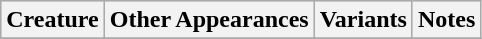<table class="wikitable">
<tr bgcolor="#CCCCCC">
<th>Creature</th>
<th>Other Appearances</th>
<th>Variants</th>
<th>Notes</th>
</tr>
<tr>
</tr>
</table>
